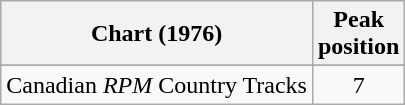<table class="wikitable sortable">
<tr>
<th align="left">Chart (1976)</th>
<th align="center">Peak<br>position</th>
</tr>
<tr>
</tr>
<tr>
<td align="left">Canadian <em>RPM</em> Country Tracks</td>
<td align="center">7</td>
</tr>
</table>
